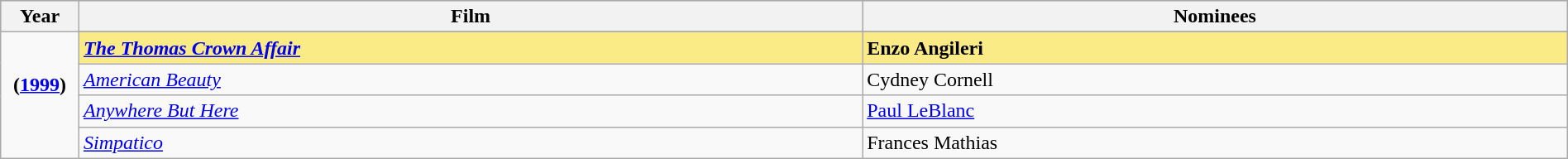<table class="wikitable" style="width:100%">
<tr bgcolor="#bebebe">
<th width="5%">Year</th>
<th width="50%">Film</th>
<th width="45%">Nominees</th>
</tr>
<tr>
<td rowspan=5 style="text-align:center"><strong>(<a href='#'>1999</a>)</strong><br> <br> </td>
</tr>
<tr style="background:#FAEB86">
<td><strong><em><a href='#'>The Thomas Crown Affair</a></em></strong></td>
<td><strong>Enzo Angileri</strong></td>
</tr>
<tr>
<td><em><a href='#'>American Beauty</a></em></td>
<td>Cydney Cornell</td>
</tr>
<tr>
<td><em><a href='#'>Anywhere But Here</a></em></td>
<td><a href='#'>Paul LeBlanc</a></td>
</tr>
<tr>
<td><em><a href='#'>Simpatico</a></em></td>
<td>Frances Mathias</td>
</tr>
</table>
